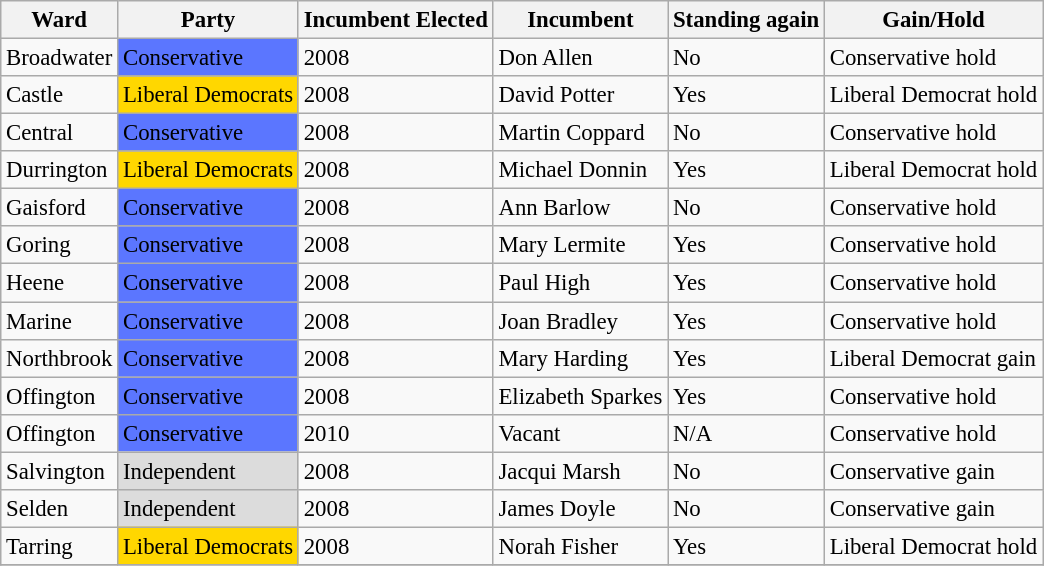<table class="wikitable" style="font-size: 95%;">
<tr>
<th>Ward</th>
<th>Party</th>
<th>Incumbent Elected</th>
<th>Incumbent</th>
<th>Standing again</th>
<th>Gain/Hold</th>
</tr>
<tr>
<td>Broadwater</td>
<td bgcolor="5B76FF">Conservative</td>
<td>2008</td>
<td>Don Allen</td>
<td>No</td>
<td>Conservative hold</td>
</tr>
<tr>
<td>Castle</td>
<td bgcolor="FFD700">Liberal Democrats</td>
<td>2008</td>
<td>David Potter</td>
<td>Yes</td>
<td>Liberal Democrat hold</td>
</tr>
<tr>
<td>Central</td>
<td bgcolor="5B76FF">Conservative</td>
<td>2008</td>
<td>Martin Coppard</td>
<td>No</td>
<td>Conservative hold</td>
</tr>
<tr>
<td>Durrington</td>
<td bgcolor="FFD700">Liberal Democrats</td>
<td>2008</td>
<td>Michael Donnin</td>
<td>Yes</td>
<td>Liberal Democrat hold</td>
</tr>
<tr>
<td>Gaisford</td>
<td bgcolor="5B76FF">Conservative</td>
<td>2008</td>
<td>Ann Barlow</td>
<td>No</td>
<td>Conservative hold</td>
</tr>
<tr>
<td>Goring</td>
<td bgcolor="5B76FF">Conservative</td>
<td>2008</td>
<td>Mary Lermite</td>
<td>Yes</td>
<td>Conservative hold</td>
</tr>
<tr>
<td>Heene</td>
<td bgcolor="5B76FF">Conservative</td>
<td>2008</td>
<td>Paul High</td>
<td>Yes</td>
<td>Conservative hold</td>
</tr>
<tr>
<td>Marine</td>
<td bgcolor="5B76FF">Conservative</td>
<td>2008</td>
<td>Joan Bradley</td>
<td>Yes</td>
<td>Conservative hold</td>
</tr>
<tr>
<td>Northbrook</td>
<td bgcolor="5B76FF">Conservative</td>
<td>2008</td>
<td>Mary Harding</td>
<td>Yes</td>
<td>Liberal Democrat gain</td>
</tr>
<tr>
<td>Offington</td>
<td bgcolor="5B76FF">Conservative</td>
<td>2008</td>
<td>Elizabeth Sparkes</td>
<td>Yes</td>
<td>Conservative hold</td>
</tr>
<tr>
<td>Offington</td>
<td bgcolor="5B76FF">Conservative</td>
<td>2010</td>
<td>Vacant</td>
<td>N/A</td>
<td>Conservative hold</td>
</tr>
<tr>
<td>Salvington</td>
<td bgcolor="DCDCDC">Independent</td>
<td>2008</td>
<td>Jacqui Marsh</td>
<td>No</td>
<td>Conservative gain</td>
</tr>
<tr>
<td>Selden</td>
<td bgcolor="DCDCDC">Independent</td>
<td>2008</td>
<td>James Doyle</td>
<td>No</td>
<td>Conservative gain</td>
</tr>
<tr>
<td>Tarring</td>
<td bgcolor="FFD700">Liberal Democrats</td>
<td>2008</td>
<td>Norah Fisher</td>
<td>Yes</td>
<td>Liberal Democrat hold</td>
</tr>
<tr>
</tr>
</table>
